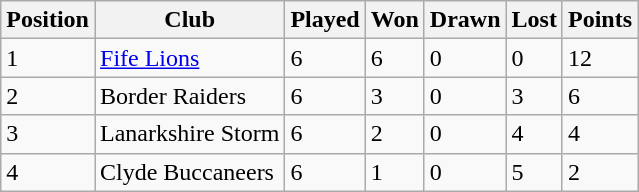<table class="wikitable">
<tr>
<th>Position</th>
<th>Club</th>
<th>Played</th>
<th>Won</th>
<th>Drawn</th>
<th>Lost</th>
<th>Points</th>
</tr>
<tr>
<td>1</td>
<td><a href='#'>Fife Lions</a></td>
<td>6</td>
<td>6</td>
<td>0</td>
<td>0</td>
<td>12</td>
</tr>
<tr>
<td>2</td>
<td>Border Raiders</td>
<td>6</td>
<td>3</td>
<td>0</td>
<td>3</td>
<td>6</td>
</tr>
<tr>
<td>3</td>
<td>Lanarkshire Storm</td>
<td>6</td>
<td>2</td>
<td>0</td>
<td>4</td>
<td>4</td>
</tr>
<tr>
<td>4</td>
<td>Clyde Buccaneers</td>
<td>6</td>
<td>1</td>
<td>0</td>
<td>5</td>
<td>2</td>
</tr>
</table>
